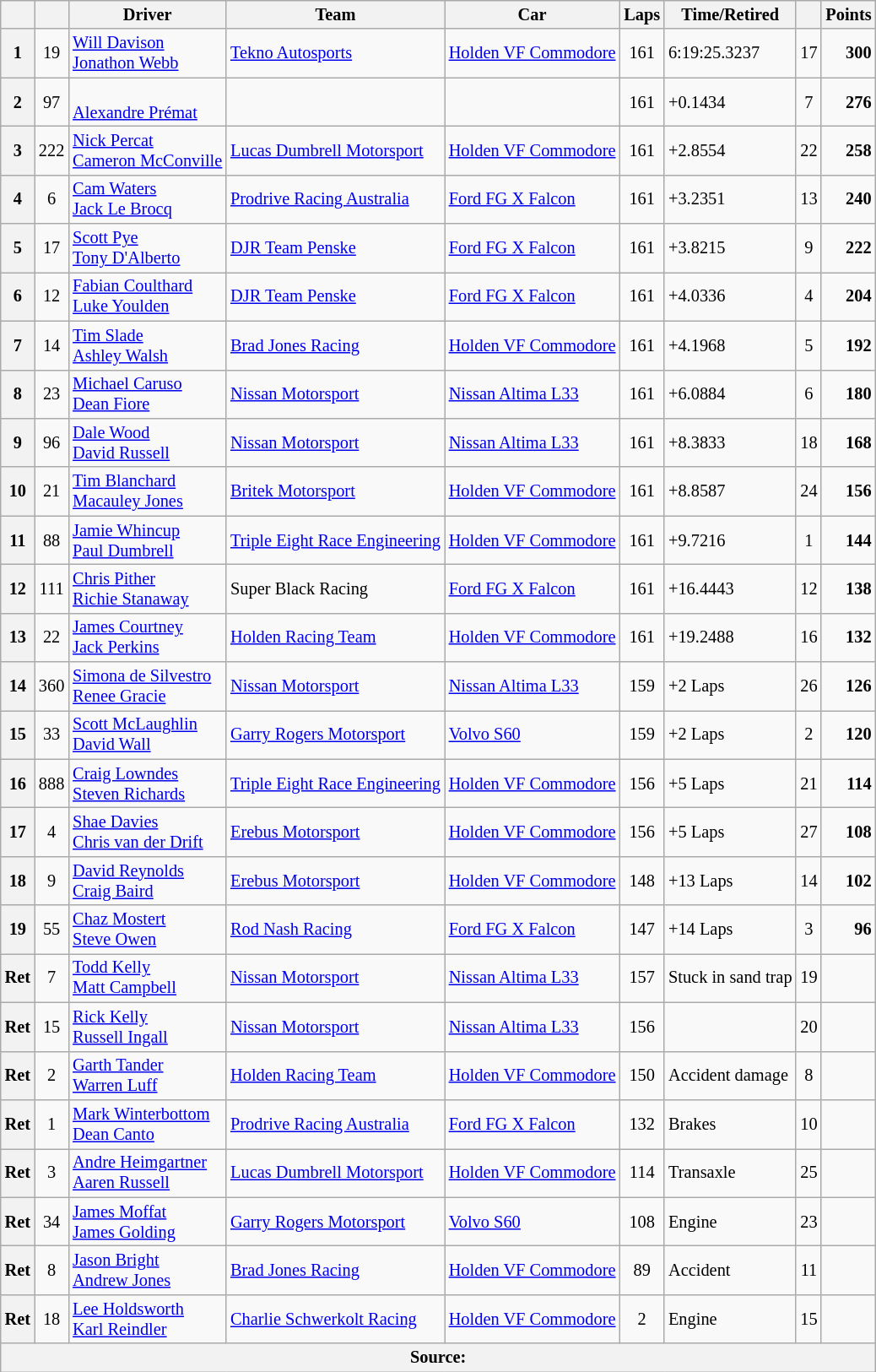<table class="wikitable" style="font-size: 85%">
<tr>
<th></th>
<th></th>
<th>Driver</th>
<th>Team</th>
<th>Car</th>
<th>Laps</th>
<th>Time/Retired</th>
<th></th>
<th>Points</th>
</tr>
<tr>
<th>1</th>
<td align="center">19</td>
<td> <a href='#'>Will Davison</a><br> <a href='#'>Jonathon Webb</a></td>
<td><a href='#'>Tekno Autosports</a></td>
<td><a href='#'>Holden VF Commodore</a></td>
<td align="center">161</td>
<td>6:19:25.3237</td>
<td align="center">17</td>
<td align="right"><strong>300</strong></td>
</tr>
<tr>
<th>2</th>
<td align="center">97</td>
<td><br> <a href='#'>Alexandre Prémat</a></td>
<td></td>
<td></td>
<td align="center">161</td>
<td>+0.1434</td>
<td align="center">7</td>
<td align="right"><strong>276</strong></td>
</tr>
<tr>
<th>3</th>
<td align="center">222</td>
<td> <a href='#'>Nick Percat</a><br> <a href='#'>Cameron McConville</a></td>
<td><a href='#'>Lucas Dumbrell Motorsport</a></td>
<td><a href='#'>Holden VF Commodore</a></td>
<td align="center">161</td>
<td>+2.8554</td>
<td align="center">22</td>
<td align="right"><strong>258</strong></td>
</tr>
<tr>
<th>4</th>
<td align="center">6</td>
<td> <a href='#'>Cam Waters</a><br> <a href='#'>Jack Le Brocq</a></td>
<td><a href='#'>Prodrive Racing Australia</a></td>
<td><a href='#'>Ford FG X Falcon</a></td>
<td align="center">161</td>
<td>+3.2351</td>
<td align="center">13</td>
<td align="right"><strong>240</strong></td>
</tr>
<tr>
<th>5</th>
<td align="center">17</td>
<td> <a href='#'>Scott Pye</a><br> <a href='#'>Tony D'Alberto</a></td>
<td><a href='#'>DJR Team Penske</a></td>
<td><a href='#'>Ford FG X Falcon</a></td>
<td align="center">161</td>
<td>+3.8215</td>
<td align="center">9</td>
<td align="right"><strong>222</strong></td>
</tr>
<tr>
<th>6</th>
<td align="center">12</td>
<td> <a href='#'>Fabian Coulthard</a><br> <a href='#'>Luke Youlden</a></td>
<td><a href='#'>DJR Team Penske</a></td>
<td><a href='#'>Ford FG X Falcon</a></td>
<td align="center">161</td>
<td>+4.0336</td>
<td align="center">4</td>
<td align="right"><strong>204</strong></td>
</tr>
<tr>
<th>7</th>
<td align="center">14</td>
<td> <a href='#'>Tim Slade</a><br> <a href='#'>Ashley Walsh</a></td>
<td><a href='#'>Brad Jones Racing</a></td>
<td><a href='#'>Holden VF Commodore</a></td>
<td align="center">161</td>
<td>+4.1968</td>
<td align="center">5</td>
<td align="right"><strong>192</strong></td>
</tr>
<tr>
<th>8</th>
<td align="center">23</td>
<td> <a href='#'>Michael Caruso</a><br> <a href='#'>Dean Fiore</a></td>
<td><a href='#'>Nissan Motorsport</a></td>
<td><a href='#'>Nissan Altima L33</a></td>
<td align="center">161</td>
<td>+6.0884</td>
<td align="center">6</td>
<td align="right"><strong>180</strong></td>
</tr>
<tr>
<th>9</th>
<td align="center">96</td>
<td> <a href='#'>Dale Wood</a><br> <a href='#'>David Russell</a></td>
<td><a href='#'>Nissan Motorsport</a></td>
<td><a href='#'>Nissan Altima L33</a></td>
<td align="center">161</td>
<td>+8.3833</td>
<td align="center">18</td>
<td align="right"><strong>168</strong></td>
</tr>
<tr>
<th>10</th>
<td align="center">21</td>
<td> <a href='#'>Tim Blanchard</a><br> <a href='#'>Macauley Jones</a></td>
<td><a href='#'>Britek Motorsport</a></td>
<td><a href='#'>Holden VF Commodore</a></td>
<td align="center">161</td>
<td>+8.8587</td>
<td align="center">24</td>
<td align="right"><strong>156</strong></td>
</tr>
<tr>
<th>11</th>
<td align="center">88</td>
<td> <a href='#'>Jamie Whincup</a><br> <a href='#'>Paul Dumbrell</a></td>
<td><a href='#'>Triple Eight Race Engineering</a></td>
<td><a href='#'>Holden VF Commodore</a></td>
<td align="center">161</td>
<td>+9.7216</td>
<td align="center">1</td>
<td align="right"><strong>144</strong></td>
</tr>
<tr>
<th>12</th>
<td align="center">111</td>
<td> <a href='#'>Chris Pither</a><br> <a href='#'>Richie Stanaway</a></td>
<td>Super Black Racing</td>
<td><a href='#'>Ford FG X Falcon</a></td>
<td align="center">161</td>
<td>+16.4443</td>
<td align="center">12</td>
<td align="right"><strong>138</strong></td>
</tr>
<tr>
<th>13</th>
<td align="center">22</td>
<td> <a href='#'>James Courtney</a><br> <a href='#'>Jack Perkins</a></td>
<td><a href='#'>Holden Racing Team</a></td>
<td><a href='#'>Holden VF Commodore</a></td>
<td align="center">161</td>
<td>+19.2488</td>
<td align="center">16</td>
<td align="right"><strong>132</strong></td>
</tr>
<tr>
<th>14</th>
<td align="center">360</td>
<td> <a href='#'>Simona de Silvestro</a><br> <a href='#'>Renee Gracie</a></td>
<td><a href='#'>Nissan Motorsport</a></td>
<td><a href='#'>Nissan Altima L33</a></td>
<td align="center">159</td>
<td>+2 Laps</td>
<td align="center">26</td>
<td align="right"><strong>126</strong></td>
</tr>
<tr>
<th>15</th>
<td align="center">33</td>
<td> <a href='#'>Scott McLaughlin</a><br> <a href='#'>David Wall</a></td>
<td><a href='#'>Garry Rogers Motorsport</a></td>
<td><a href='#'>Volvo S60</a></td>
<td align="center">159</td>
<td>+2 Laps</td>
<td align="center">2</td>
<td align="right"><strong>120</strong></td>
</tr>
<tr>
<th>16</th>
<td align="center">888</td>
<td> <a href='#'>Craig Lowndes</a><br> <a href='#'>Steven Richards</a></td>
<td><a href='#'>Triple Eight Race Engineering</a></td>
<td><a href='#'>Holden VF Commodore</a></td>
<td align="center">156</td>
<td>+5 Laps</td>
<td align="center">21</td>
<td align="right"><strong>114</strong></td>
</tr>
<tr>
<th>17</th>
<td align="center">4</td>
<td> <a href='#'>Shae Davies</a><br> <a href='#'>Chris van der Drift</a></td>
<td><a href='#'>Erebus Motorsport</a></td>
<td><a href='#'>Holden VF Commodore</a></td>
<td align="center">156</td>
<td>+5 Laps</td>
<td align="center">27</td>
<td align="right"><strong>108</strong></td>
</tr>
<tr>
<th>18</th>
<td align="center">9</td>
<td> <a href='#'>David Reynolds</a><br> <a href='#'>Craig Baird</a></td>
<td><a href='#'>Erebus Motorsport</a></td>
<td><a href='#'>Holden VF Commodore</a></td>
<td align="center">148</td>
<td>+13 Laps</td>
<td align="center">14</td>
<td align="right"><strong>102</strong></td>
</tr>
<tr>
<th>19</th>
<td align="center">55</td>
<td> <a href='#'>Chaz Mostert</a><br> <a href='#'>Steve Owen</a></td>
<td><a href='#'>Rod Nash Racing</a></td>
<td><a href='#'>Ford FG X Falcon</a></td>
<td align="center">147</td>
<td>+14 Laps</td>
<td align="center">3</td>
<td align="right"><strong>96</strong></td>
</tr>
<tr>
<th>Ret</th>
<td align="center">7</td>
<td> <a href='#'>Todd Kelly</a><br> <a href='#'>Matt Campbell</a></td>
<td><a href='#'>Nissan Motorsport</a></td>
<td><a href='#'>Nissan Altima L33</a></td>
<td align="center">157</td>
<td>Stuck in sand trap</td>
<td align="center">19</td>
<td></td>
</tr>
<tr>
<th>Ret</th>
<td align="center">15</td>
<td> <a href='#'>Rick Kelly</a><br> <a href='#'>Russell Ingall</a></td>
<td><a href='#'>Nissan Motorsport</a></td>
<td><a href='#'>Nissan Altima L33</a></td>
<td align="center">156</td>
<td></td>
<td align="center">20</td>
<td></td>
</tr>
<tr>
<th>Ret</th>
<td align="center">2</td>
<td> <a href='#'>Garth Tander</a><br> <a href='#'>Warren Luff</a></td>
<td><a href='#'>Holden Racing Team</a></td>
<td><a href='#'>Holden VF Commodore</a></td>
<td align="center">150</td>
<td>Accident damage</td>
<td align="center">8</td>
<td></td>
</tr>
<tr>
<th>Ret</th>
<td align="center">1</td>
<td> <a href='#'>Mark Winterbottom</a><br> <a href='#'>Dean Canto</a></td>
<td><a href='#'>Prodrive Racing Australia</a></td>
<td><a href='#'>Ford FG X Falcon</a></td>
<td align="center">132</td>
<td>Brakes</td>
<td align="center">10</td>
<td></td>
</tr>
<tr>
<th>Ret</th>
<td align="center">3</td>
<td> <a href='#'>Andre Heimgartner</a><br> <a href='#'>Aaren Russell</a></td>
<td><a href='#'>Lucas Dumbrell Motorsport</a></td>
<td><a href='#'>Holden VF Commodore</a></td>
<td align="center">114</td>
<td>Transaxle</td>
<td align="center">25</td>
<td></td>
</tr>
<tr>
<th>Ret</th>
<td align="center">34</td>
<td> <a href='#'>James Moffat</a><br> <a href='#'>James Golding</a></td>
<td><a href='#'>Garry Rogers Motorsport</a></td>
<td><a href='#'>Volvo S60</a></td>
<td align="center">108</td>
<td>Engine</td>
<td align="center">23</td>
<td></td>
</tr>
<tr>
<th>Ret</th>
<td align="center">8</td>
<td> <a href='#'>Jason Bright</a><br> <a href='#'>Andrew Jones</a></td>
<td><a href='#'>Brad Jones Racing</a></td>
<td><a href='#'>Holden VF Commodore</a></td>
<td align="center">89</td>
<td>Accident</td>
<td align="center">11</td>
<td></td>
</tr>
<tr>
<th>Ret</th>
<td align="center">18</td>
<td> <a href='#'>Lee Holdsworth</a><br> <a href='#'>Karl Reindler</a></td>
<td><a href='#'>Charlie Schwerkolt Racing</a></td>
<td><a href='#'>Holden VF Commodore</a></td>
<td align="center">2</td>
<td>Engine</td>
<td align="center">15</td>
<td></td>
</tr>
<tr>
<th colspan="9">Source:</th>
</tr>
</table>
